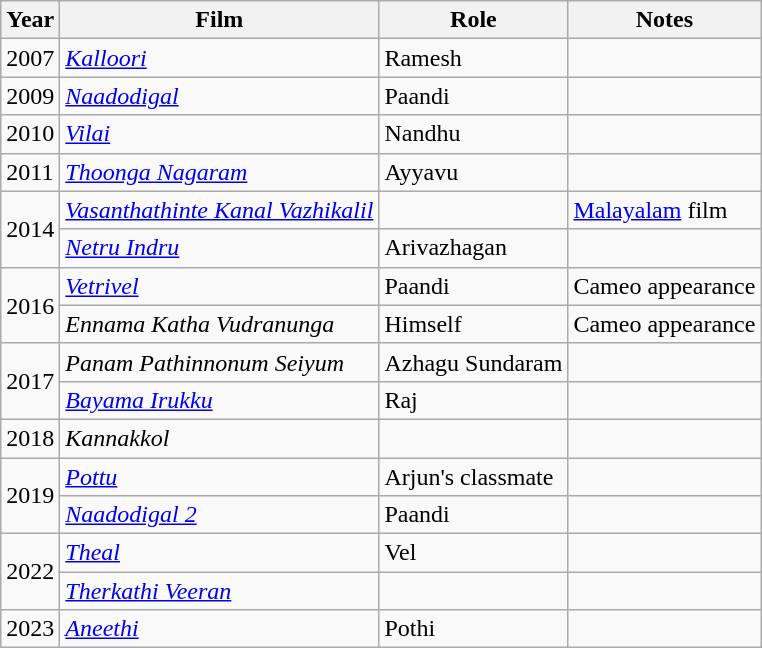<table class="wikitable sortable">
<tr>
<th>Year</th>
<th>Film</th>
<th>Role</th>
<th>Notes</th>
</tr>
<tr>
<td>2007</td>
<td><em><a href='#'>Kalloori</a></em></td>
<td>Ramesh</td>
<td></td>
</tr>
<tr>
<td>2009</td>
<td><em><a href='#'>Naadodigal</a></em></td>
<td>Paandi</td>
<td></td>
</tr>
<tr>
<td>2010</td>
<td><em><a href='#'>Vilai</a></em></td>
<td>Nandhu</td>
<td></td>
</tr>
<tr>
<td>2011</td>
<td><em><a href='#'>Thoonga Nagaram</a></em></td>
<td>Ayyavu</td>
<td></td>
</tr>
<tr>
<td rowspan="2">2014</td>
<td><em><a href='#'>Vasanthathinte Kanal Vazhikalil</a></em></td>
<td></td>
<td><a href='#'>Malayalam</a> film</td>
</tr>
<tr>
<td><em><a href='#'>Netru Indru</a></em></td>
<td>Arivazhagan</td>
<td></td>
</tr>
<tr>
<td rowspan="2">2016</td>
<td><em><a href='#'>Vetrivel</a></em></td>
<td>Paandi</td>
<td>Cameo appearance</td>
</tr>
<tr>
<td><em>Ennama Katha Vudranunga</em></td>
<td>Himself</td>
<td>Cameo appearance</td>
</tr>
<tr>
<td rowspan="2">2017</td>
<td><em>Panam Pathinnonum Seiyum</em></td>
<td>Azhagu Sundaram</td>
<td></td>
</tr>
<tr>
<td><em><a href='#'>Bayama Irukku</a></em></td>
<td>Raj</td>
<td></td>
</tr>
<tr>
<td>2018</td>
<td><em>Kannakkol</em></td>
<td></td>
<td></td>
</tr>
<tr>
<td rowspan="2">2019</td>
<td><em><a href='#'>Pottu</a></em></td>
<td>Arjun's classmate</td>
<td></td>
</tr>
<tr>
<td><em><a href='#'>Naadodigal 2</a></em></td>
<td>Paandi</td>
<td></td>
</tr>
<tr>
<td rowspan="2">2022</td>
<td><em><a href='#'>Theal</a></em></td>
<td>Vel</td>
<td></td>
</tr>
<tr>
<td><em><a href='#'>Therkathi Veeran</a></em></td>
<td></td>
<td></td>
</tr>
<tr>
<td>2023</td>
<td><em><a href='#'>Aneethi</a></em></td>
<td>Pothi</td>
<td></td>
</tr>
</table>
